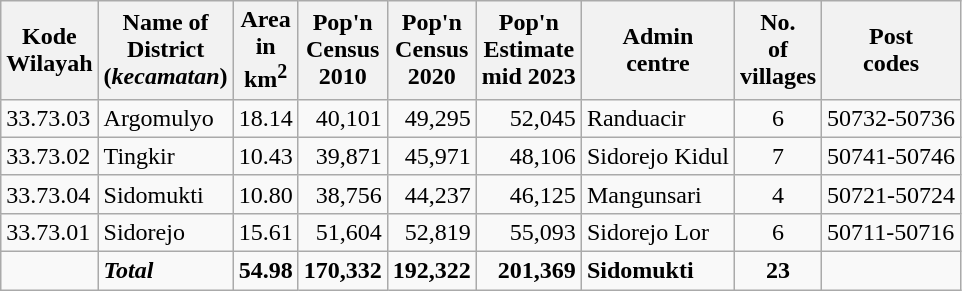<table class="wikitable sortable">
<tr>
<th>Kode <br>Wilayah</th>
<th>Name of <br>District<br>(<em>kecamatan</em>)</th>
<th>Area <br> in <br>km<sup>2</sup></th>
<th>Pop'n<br>Census<br>2010</th>
<th>Pop'n<br>Census<br>2020</th>
<th>Pop'n<br>Estimate<br>mid 2023</th>
<th>Admin<br>centre</th>
<th>No.<br>of<br>villages</th>
<th>Post<br>codes</th>
</tr>
<tr>
<td>33.73.03</td>
<td>Argomulyo</td>
<td align="right">18.14</td>
<td align="right">40,101</td>
<td align="right">49,295</td>
<td align="right">52,045</td>
<td>Randuacir</td>
<td align="center">6</td>
<td>50732-50736</td>
</tr>
<tr>
<td>33.73.02</td>
<td>Tingkir</td>
<td align="right">10.43</td>
<td align="right">39,871</td>
<td align="right">45,971</td>
<td align="right">48,106</td>
<td>Sidorejo Kidul</td>
<td align="center">7</td>
<td>50741-50746</td>
</tr>
<tr>
<td>33.73.04</td>
<td>Sidomukti</td>
<td align="right">10.80</td>
<td align="right">38,756</td>
<td align="right">44,237</td>
<td align="right">46,125</td>
<td>Mangunsari</td>
<td align="center">4</td>
<td>50721-50724</td>
</tr>
<tr>
<td>33.73.01</td>
<td>Sidorejo</td>
<td align="right">15.61</td>
<td align="right">51,604</td>
<td align="right">52,819</td>
<td align="right">55,093</td>
<td>Sidorejo Lor</td>
<td align="center">6</td>
<td>50711-50716</td>
</tr>
<tr>
<td></td>
<td><strong><em>Total</em></strong></td>
<td align="right"><strong>54.98</strong></td>
<td align="right"><strong>170,332</strong></td>
<td align="right"><strong>192,322</strong></td>
<td align="right"><strong>201,369</strong></td>
<td><strong>Sidomukti</strong></td>
<td align="center"><strong>23</strong></td>
<td></td>
</tr>
</table>
